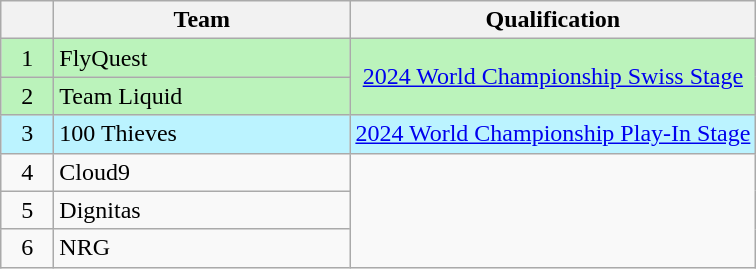<table class="wikitable" style="text-align:center">
<tr>
<th width=28></th>
<th width=190>Team</th>
<th>Qualification</th>
</tr>
<tr style="background-color:#BBF3BB;">
<td>1</td>
<td style="text-align:left">FlyQuest</td>
<td rowspan="2"><a href='#'>2024 World Championship Swiss Stage</a></td>
</tr>
<tr style="background-color:#BBF3BB;">
<td>2</td>
<td style="text-align:left">Team Liquid</td>
</tr>
<tr style="background-color:#BBF3FF;">
<td>3</td>
<td style="text-align:left">100 Thieves</td>
<td><a href='#'>2024 World Championship Play-In Stage</a></td>
</tr>
<tr>
<td>4</td>
<td style="text-align:left">Cloud9</td>
<td rowspan="3"></td>
</tr>
<tr>
<td>5</td>
<td style="text-align:left">Dignitas</td>
</tr>
<tr>
<td>6</td>
<td style="text-align:left">NRG</td>
</tr>
</table>
